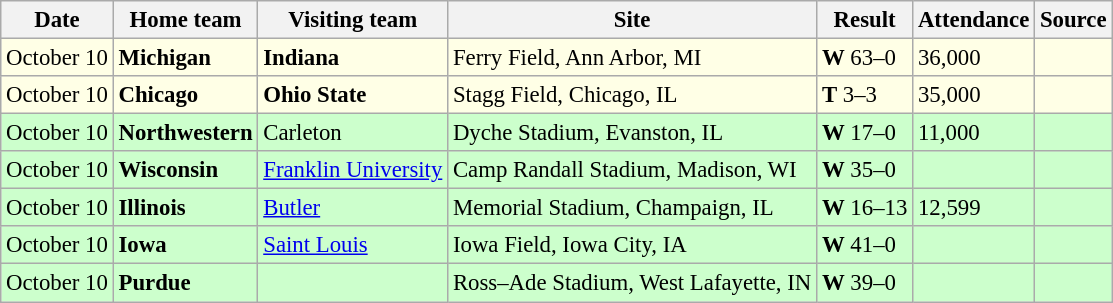<table class="wikitable" style="font-size:95%;">
<tr>
<th>Date</th>
<th>Home team</th>
<th>Visiting team</th>
<th>Site</th>
<th>Result</th>
<th>Attendance</th>
<th class="unsortable">Source</th>
</tr>
<tr bgcolor=#ffffe6>
<td>October 10</td>
<td><strong>Michigan</strong></td>
<td><strong>Indiana</strong></td>
<td>Ferry Field, Ann Arbor, MI</td>
<td><strong>W</strong> 63–0</td>
<td>36,000</td>
<td></td>
</tr>
<tr bgcolor=#ffffe6>
<td>October 10</td>
<td><strong>Chicago</strong></td>
<td><strong>Ohio State</strong></td>
<td>Stagg Field, Chicago, IL</td>
<td><strong>T</strong> 3–3</td>
<td>35,000</td>
<td></td>
</tr>
<tr bgcolor=ccffcc>
<td>October 10</td>
<td><strong>Northwestern</strong></td>
<td>Carleton</td>
<td>Dyche Stadium, Evanston, IL</td>
<td><strong>W</strong> 17–0</td>
<td>11,000</td>
<td></td>
</tr>
<tr bgcolor=ccffcc>
<td>October 10</td>
<td><strong>Wisconsin</strong></td>
<td><a href='#'>Franklin University</a></td>
<td>Camp Randall Stadium, Madison, WI</td>
<td><strong>W</strong> 35–0</td>
<td></td>
<td></td>
</tr>
<tr bgcolor=ccffcc>
<td>October 10</td>
<td><strong>Illinois</strong></td>
<td><a href='#'>Butler</a></td>
<td>Memorial Stadium, Champaign, IL</td>
<td><strong>W</strong> 16–13</td>
<td>12,599</td>
<td></td>
</tr>
<tr bgcolor=ccffcc>
<td>October 10</td>
<td><strong>Iowa</strong></td>
<td><a href='#'>Saint Louis</a></td>
<td>Iowa Field, Iowa City, IA</td>
<td><strong>W</strong> 41–0</td>
<td></td>
<td></td>
</tr>
<tr bgcolor=ccffcc>
<td>October 10</td>
<td><strong>Purdue</strong></td>
<td></td>
<td>Ross–Ade Stadium, West Lafayette, IN</td>
<td><strong>W</strong> 39–0</td>
<td></td>
<td></td>
</tr>
</table>
